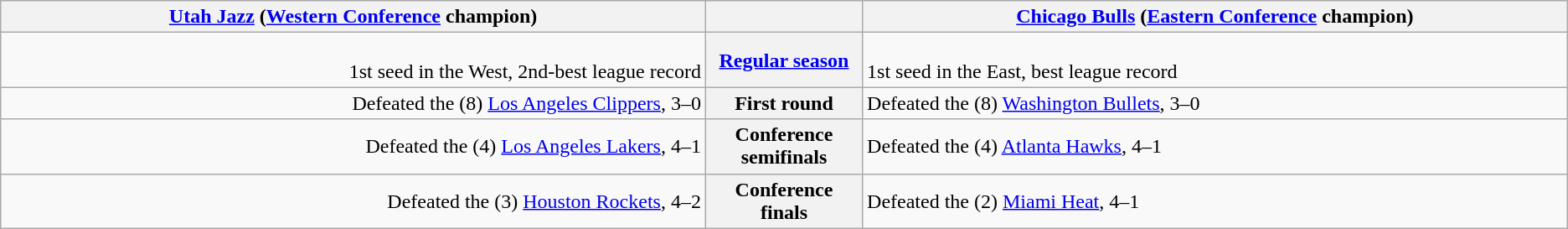<table class="wikitable">
<tr valign=top>
<th colspan="2" style="width:45%;"><a href='#'>Utah Jazz</a> (<a href='#'>Western Conference</a> champion)</th>
<th></th>
<th colspan="2" style="width:45%;"><a href='#'>Chicago Bulls</a> (<a href='#'>Eastern Conference</a> champion)</th>
</tr>
<tr>
<td align=right><br>
1st seed in the West, 2nd-best league record</td>
<th colspan=2><a href='#'>Regular season</a></th>
<td><br>1st seed in the East, best league record</td>
</tr>
<tr>
<td align=right>Defeated the (8) <a href='#'>Los Angeles Clippers</a>, 3–0</td>
<th colspan=2>First round</th>
<td>Defeated the (8) <a href='#'>Washington Bullets</a>, 3–0</td>
</tr>
<tr>
<td align=right>Defeated the (4) <a href='#'>Los Angeles Lakers</a>, 4–1</td>
<th colspan=2>Conference semifinals</th>
<td>Defeated the (4) <a href='#'>Atlanta Hawks</a>, 4–1</td>
</tr>
<tr>
<td align=right>Defeated the (3) <a href='#'>Houston Rockets</a>, 4–2</td>
<th colspan=2>Conference finals</th>
<td>Defeated the (2) <a href='#'>Miami Heat</a>, 4–1</td>
</tr>
</table>
